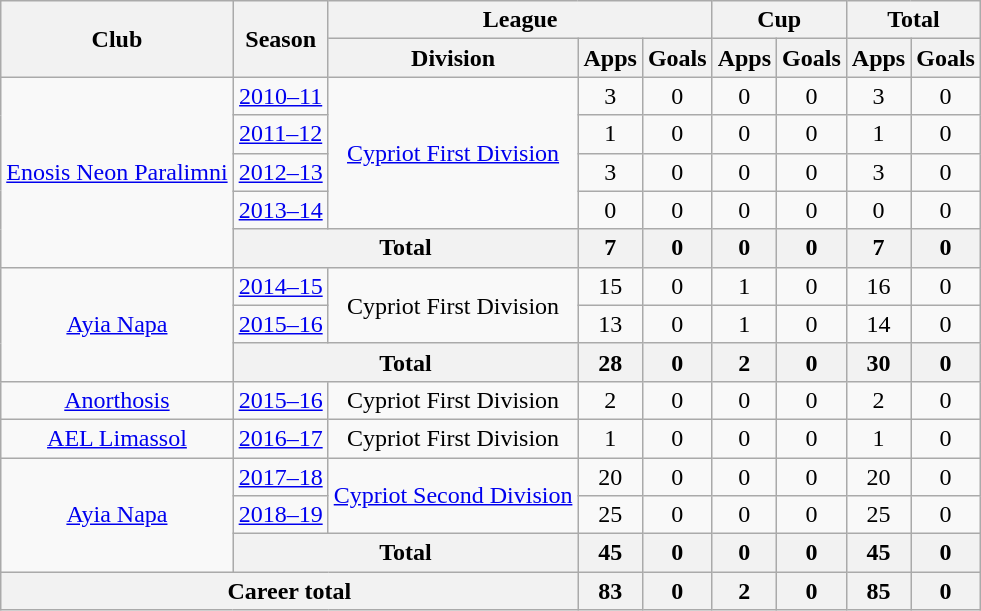<table class="wikitable" style="text-align:center">
<tr>
<th rowspan=2>Club</th>
<th rowspan=2>Season</th>
<th colspan=3>League</th>
<th colspan=2>Cup</th>
<th colspan=2>Total</th>
</tr>
<tr>
<th>Division</th>
<th>Apps</th>
<th>Goals</th>
<th>Apps</th>
<th>Goals</th>
<th>Apps</th>
<th>Goals</th>
</tr>
<tr>
<td rowspan=5><a href='#'>Enosis Neon Paralimni</a></td>
<td><a href='#'>2010–11</a></td>
<td rowspan=4><a href='#'>Cypriot First Division</a></td>
<td>3</td>
<td>0</td>
<td>0</td>
<td>0</td>
<td>3</td>
<td>0</td>
</tr>
<tr>
<td><a href='#'>2011–12</a></td>
<td>1</td>
<td>0</td>
<td>0</td>
<td>0</td>
<td>1</td>
<td>0</td>
</tr>
<tr>
<td><a href='#'>2012–13</a></td>
<td>3</td>
<td>0</td>
<td>0</td>
<td>0</td>
<td>3</td>
<td>0</td>
</tr>
<tr>
<td><a href='#'>2013–14</a></td>
<td>0</td>
<td>0</td>
<td>0</td>
<td>0</td>
<td>0</td>
<td>0</td>
</tr>
<tr>
<th colspan="2">Total</th>
<th>7</th>
<th>0</th>
<th>0</th>
<th>0</th>
<th>7</th>
<th>0</th>
</tr>
<tr>
<td rowspan=3><a href='#'>Ayia Napa</a></td>
<td><a href='#'>2014–15</a></td>
<td rowspan=2>Cypriot First Division</td>
<td>15</td>
<td>0</td>
<td>1</td>
<td>0</td>
<td>16</td>
<td>0</td>
</tr>
<tr>
<td><a href='#'>2015–16</a></td>
<td>13</td>
<td>0</td>
<td>1</td>
<td>0</td>
<td>14</td>
<td>0</td>
</tr>
<tr>
<th colspan="2">Total</th>
<th>28</th>
<th>0</th>
<th>2</th>
<th>0</th>
<th>30</th>
<th>0</th>
</tr>
<tr>
<td><a href='#'>Anorthosis</a></td>
<td><a href='#'>2015–16</a></td>
<td>Cypriot First Division</td>
<td>2</td>
<td>0</td>
<td>0</td>
<td>0</td>
<td>2</td>
<td>0</td>
</tr>
<tr>
<td><a href='#'>AEL Limassol</a></td>
<td><a href='#'>2016–17</a></td>
<td>Cypriot First Division</td>
<td>1</td>
<td>0</td>
<td>0</td>
<td>0</td>
<td>1</td>
<td>0</td>
</tr>
<tr>
<td rowspan=3><a href='#'>Ayia Napa</a></td>
<td><a href='#'>2017–18</a></td>
<td rowspan=2><a href='#'>Cypriot Second Division</a></td>
<td>20</td>
<td>0</td>
<td>0</td>
<td>0</td>
<td>20</td>
<td>0</td>
</tr>
<tr>
<td><a href='#'>2018–19</a></td>
<td>25</td>
<td>0</td>
<td>0</td>
<td>0</td>
<td>25</td>
<td>0</td>
</tr>
<tr>
<th colspan="2">Total</th>
<th>45</th>
<th>0</th>
<th>0</th>
<th>0</th>
<th>45</th>
<th>0</th>
</tr>
<tr>
<th colspan="3">Career total</th>
<th>83</th>
<th>0</th>
<th>2</th>
<th>0</th>
<th>85</th>
<th>0</th>
</tr>
</table>
